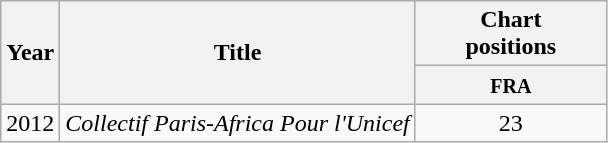<table class="wikitable">
<tr>
<th rowspan="2">Year</th>
<th rowspan="2">Title</th>
<th colspan="1">Chart <br>positions</th>
</tr>
<tr>
<th width="120"><small>FRA</small></th>
</tr>
<tr>
<td>2012</td>
<td><em>Collectif Paris-Africa Pour l'Unicef</em></td>
<td align="center">23</td>
</tr>
</table>
